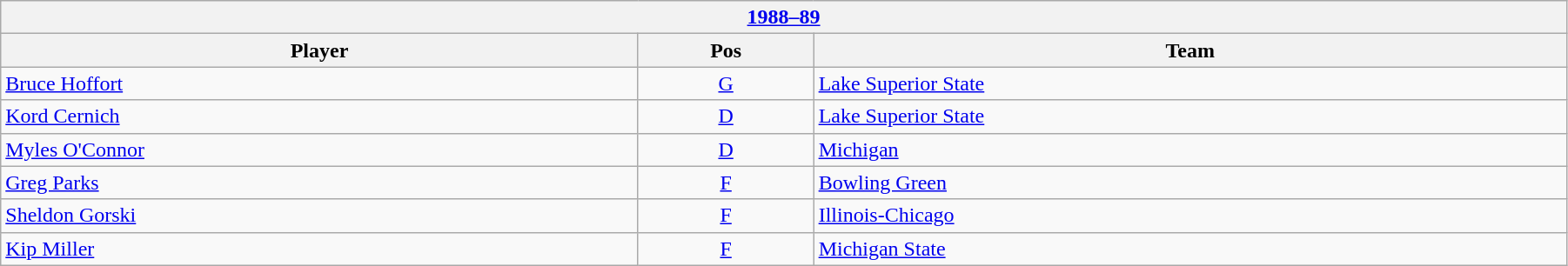<table class="wikitable" width=95%>
<tr>
<th colspan=3><a href='#'>1988–89</a></th>
</tr>
<tr>
<th>Player</th>
<th>Pos</th>
<th>Team</th>
</tr>
<tr>
<td><a href='#'>Bruce Hoffort</a></td>
<td style="text-align:center;"><a href='#'>G</a></td>
<td><a href='#'>Lake Superior State</a></td>
</tr>
<tr>
<td><a href='#'>Kord Cernich</a></td>
<td style="text-align:center;"><a href='#'>D</a></td>
<td><a href='#'>Lake Superior State</a></td>
</tr>
<tr>
<td><a href='#'>Myles O'Connor</a></td>
<td style="text-align:center;"><a href='#'>D</a></td>
<td><a href='#'>Michigan</a></td>
</tr>
<tr>
<td><a href='#'>Greg Parks</a></td>
<td style="text-align:center;"><a href='#'>F</a></td>
<td><a href='#'>Bowling Green</a></td>
</tr>
<tr>
<td><a href='#'>Sheldon Gorski</a></td>
<td style="text-align:center;"><a href='#'>F</a></td>
<td><a href='#'>Illinois-Chicago</a></td>
</tr>
<tr>
<td><a href='#'>Kip Miller</a></td>
<td style="text-align:center;"><a href='#'>F</a></td>
<td><a href='#'>Michigan State</a></td>
</tr>
</table>
